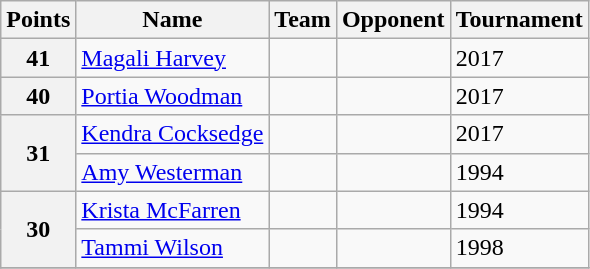<table class="wikitable">
<tr>
<th>Points</th>
<th>Name</th>
<th>Team</th>
<th>Opponent</th>
<th>Tournament</th>
</tr>
<tr>
<th>41</th>
<td><a href='#'>Magali Harvey</a></td>
<td></td>
<td></td>
<td>2017</td>
</tr>
<tr>
<th>40</th>
<td><a href='#'>Portia Woodman</a></td>
<td></td>
<td></td>
<td>2017</td>
</tr>
<tr>
<th rowspan = "2">31</th>
<td><a href='#'>Kendra Cocksedge</a></td>
<td></td>
<td></td>
<td>2017</td>
</tr>
<tr>
<td><a href='#'>Amy Westerman</a></td>
<td></td>
<td></td>
<td>1994</td>
</tr>
<tr>
<th rowspan = "2">30</th>
<td><a href='#'>Krista McFarren</a></td>
<td></td>
<td></td>
<td>1994</td>
</tr>
<tr>
<td><a href='#'>Tammi Wilson</a></td>
<td></td>
<td></td>
<td>1998</td>
</tr>
<tr>
</tr>
</table>
